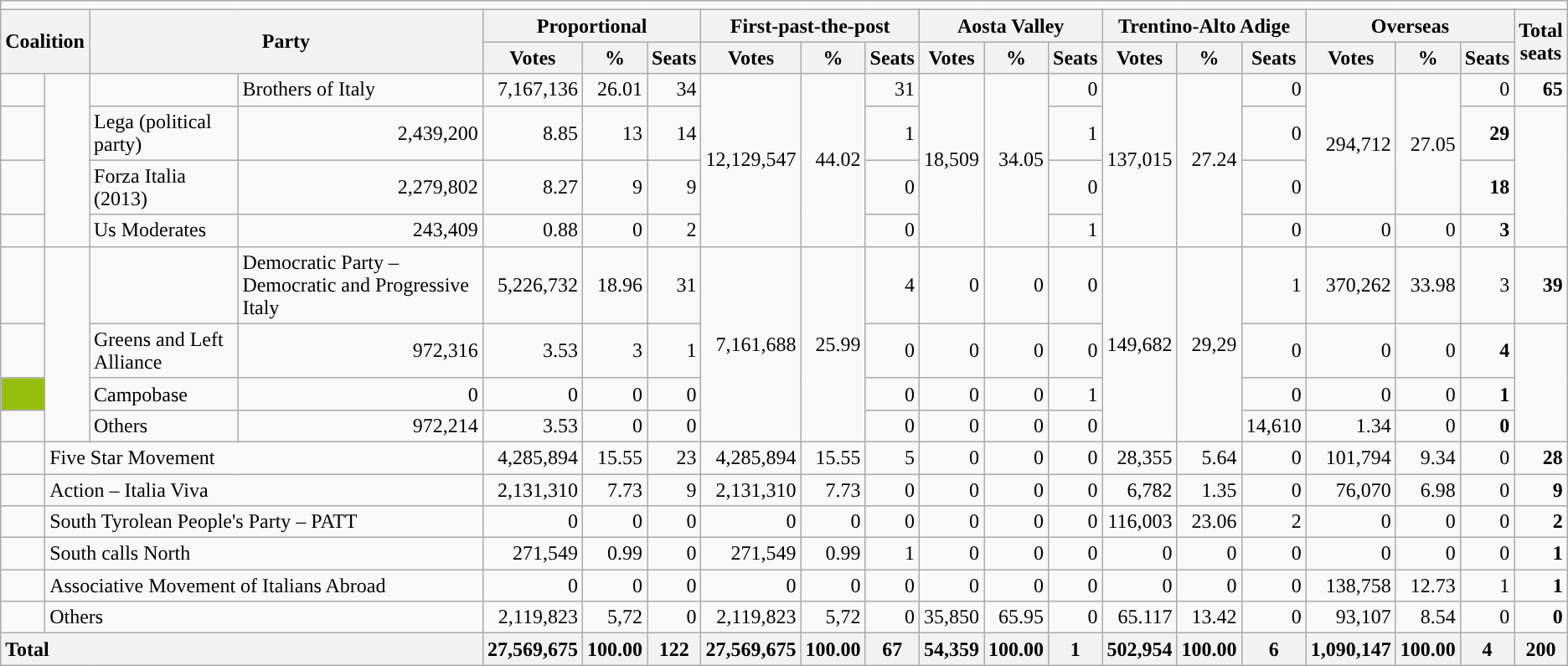<table class="wikitable" style="text-align:right">
<tr>
<td colspan="21" style="text-align:center"></td>
</tr>
<tr>
<th colspan="2" rowspan="2">Coalition</th>
<th colspan=2 rowspan=2>Party</th>
<th colspan="3" style="text-align:center; vertical-align:top;">Proportional</th>
<th colspan="3" style="text-align:center; vertical-align:top;">First-past-the-post</th>
<th colspan="3" style="text-align:center; vertical-align:top;">Aosta Valley</th>
<th colspan="3" style="text-align:center; vertical-align:top;">Trentino-Alto Adige</th>
<th colspan="3" style="text-align:center; vertical-align:top;">Overseas</th>
<th style="text-align:center;" rowspan="2">Total<br>seats</th>
</tr>
<tr>
<th style="text-align:center; vertical-align:bottom;">Votes</th>
<th style="text-align:center; vertical-align:bottom;">%</th>
<th style="text-align:center; vertical-align:bottom;">Seats</th>
<th style="text-align:center; vertical-align:bottom;">Votes</th>
<th style="text-align:center; vertical-align:bottom;">%</th>
<th style="text-align:center; vertical-align:bottom;">Seats</th>
<th style="text-align:center; vertical-align:bottom;">Votes</th>
<th style="text-align:center; vertical-align:bottom;">%</th>
<th style="text-align:center; vertical-align:bottom;">Seats</th>
<th style="text-align:center; vertical-align:bottom;">Votes</th>
<th style="text-align:center; vertical-align:bottom;">%</th>
<th style="text-align:center; vertical-align:bottom;">Seats</th>
<th style="text-align:center; vertical-align:bottom;">Votes</th>
<th style="text-align:center; vertical-align:bottom;">%</th>
<th style="text-align:center; vertical-align:bottom;">Seats</th>
</tr>
<tr>
<td style="color:inherit;background:"></td>
<td style="text-align:left;" rowspan="4"></td>
<td style="color:inherit;background:"></td>
<td align=left>Brothers of Italy</td>
<td>7,167,136</td>
<td>26.01</td>
<td>34</td>
<td rowspan="4">12,129,547</td>
<td rowspan="4">44.02</td>
<td>31</td>
<td rowspan="4">18,509</td>
<td rowspan="4">34.05</td>
<td>0</td>
<td rowspan="4">137,015</td>
<td rowspan="4">27.24</td>
<td>0</td>
<td rowspan="3">294,712</td>
<td rowspan="3">27.05</td>
<td>0</td>
<td><strong>65</strong></td>
</tr>
<tr>
<td style="color:inherit;background:"></td>
<td align=left>Lega (political party)</td>
<td>2,439,200</td>
<td>8.85</td>
<td>13</td>
<td>14</td>
<td>1</td>
<td>1</td>
<td>0</td>
<td><strong>29</strong></td>
</tr>
<tr>
<td style="color:inherit;background:"></td>
<td align=left>Forza Italia (2013)</td>
<td>2,279,802</td>
<td>8.27</td>
<td>9</td>
<td>9</td>
<td>0</td>
<td>0</td>
<td>0</td>
<td><strong>18</strong></td>
</tr>
<tr>
<td style="color:inherit;background:"></td>
<td align=left>Us Moderates</td>
<td>243,409</td>
<td>0.88</td>
<td>0</td>
<td>2</td>
<td>0</td>
<td>1</td>
<td>0</td>
<td>0</td>
<td>0</td>
<td><strong>3</strong></td>
</tr>
<tr>
<td style="color:inherit;background:"></td>
<td rowspan=4 style="text-align:left;"></td>
<td style="color:inherit;background:"></td>
<td style="text-align:left;">Democratic Party – Democratic and Progressive Italy</td>
<td>5,226,732</td>
<td>18.96</td>
<td>31</td>
<td rowspan="4">7,161,688</td>
<td rowspan="4">25.99</td>
<td>4</td>
<td>0</td>
<td>0</td>
<td>0</td>
<td rowspan="4">149,682</td>
<td rowspan="4">29,29</td>
<td>1</td>
<td>370,262</td>
<td>33.98</td>
<td>3</td>
<td><strong>39</strong></td>
</tr>
<tr>
<td style="color:inherit;background:"></td>
<td style="text-align:left;">Greens and Left Alliance</td>
<td>972,316</td>
<td>3.53</td>
<td>3</td>
<td>1</td>
<td>0</td>
<td>0</td>
<td>0</td>
<td>0</td>
<td>0</td>
<td>0</td>
<td>0</td>
<td><strong>4</strong></td>
</tr>
<tr>
<td style="color:inherit;background:#96bf0d;"></td>
<td align=left>Campobase</td>
<td>0</td>
<td>0</td>
<td>0</td>
<td>0</td>
<td>0</td>
<td>0</td>
<td>0</td>
<td>1</td>
<td>0</td>
<td>0</td>
<td>0</td>
<td><strong>1</strong></td>
</tr>
<tr>
<td style="color:inherit;background:"></td>
<td align=left>Others</td>
<td>972,214</td>
<td>3.53</td>
<td>0</td>
<td>0</td>
<td>0</td>
<td>0</td>
<td>0</td>
<td>0</td>
<td>14,610</td>
<td>1.34</td>
<td>0</td>
<td><strong>0</strong></td>
</tr>
<tr>
<td style="color:inherit;background:"></td>
<td colspan="3" style="text-align:left;">Five Star Movement</td>
<td>4,285,894</td>
<td>15.55</td>
<td>23</td>
<td>4,285,894</td>
<td>15.55</td>
<td>5</td>
<td>0</td>
<td>0</td>
<td>0</td>
<td>28,355</td>
<td>5.64</td>
<td>0</td>
<td>101,794</td>
<td>9.34</td>
<td>0</td>
<td><strong>28</strong></td>
</tr>
<tr>
<td style="color:inherit;background:"></td>
<td colspan="3" style="text-align:left;">Action – Italia Viva</td>
<td>2,131,310</td>
<td>7.73</td>
<td>9</td>
<td>2,131,310</td>
<td>7.73</td>
<td>0</td>
<td>0</td>
<td>0</td>
<td>0</td>
<td>6,782</td>
<td>1.35</td>
<td>0</td>
<td>76,070</td>
<td>6.98</td>
<td>0</td>
<td><strong>9</strong></td>
</tr>
<tr>
<td style="color:inherit;background:"></td>
<td colspan="3" style="text-align:left;">South Tyrolean People's Party – PATT</td>
<td>0</td>
<td>0</td>
<td>0</td>
<td>0</td>
<td>0</td>
<td>0</td>
<td>0</td>
<td>0</td>
<td>0</td>
<td>116,003</td>
<td>23.06</td>
<td>2</td>
<td>0</td>
<td>0</td>
<td>0</td>
<td><strong>2</strong></td>
</tr>
<tr>
<td style="color:inherit;background:"></td>
<td colspan="3" style="text-align:left;">South calls North</td>
<td>271,549</td>
<td>0.99</td>
<td>0</td>
<td>271,549</td>
<td>0.99</td>
<td>1</td>
<td>0</td>
<td>0</td>
<td>0</td>
<td>0</td>
<td>0</td>
<td>0</td>
<td>0</td>
<td>0</td>
<td>0</td>
<td><strong>1</strong></td>
</tr>
<tr>
<td style="color:inherit;background:"></td>
<td colspan="3" style="text-align:left;">Associative Movement of Italians Abroad</td>
<td>0</td>
<td>0</td>
<td>0</td>
<td>0</td>
<td>0</td>
<td>0</td>
<td>0</td>
<td>0</td>
<td>0</td>
<td>0</td>
<td>0</td>
<td>0</td>
<td>138,758</td>
<td>12.73</td>
<td>1</td>
<td><strong>1</strong></td>
</tr>
<tr>
<td style="color:inherit;background:"></td>
<td colspan="3" style="text-align:left;">Others</td>
<td>2,119,823</td>
<td>5,72</td>
<td>0</td>
<td>2,119,823</td>
<td>5,72</td>
<td>0</td>
<td>35,850</td>
<td>65.95</td>
<td>0</td>
<td>65.117</td>
<td>13.42</td>
<td>0</td>
<td>93,107</td>
<td>8.54</td>
<td>0</td>
<td><strong>0</strong></td>
</tr>
<tr>
<th colspan="4" style="text-align:left;">Total</th>
<th>27,569,675</th>
<th>100.00</th>
<th>122</th>
<th>27,569,675</th>
<th>100.00</th>
<th>67</th>
<th>54,359</th>
<th>100.00</th>
<th>1</th>
<th>502,954</th>
<th>100.00</th>
<th>6</th>
<th>1,090,147</th>
<th>100.00</th>
<th>4</th>
<th>200</th>
</tr>
</table>
